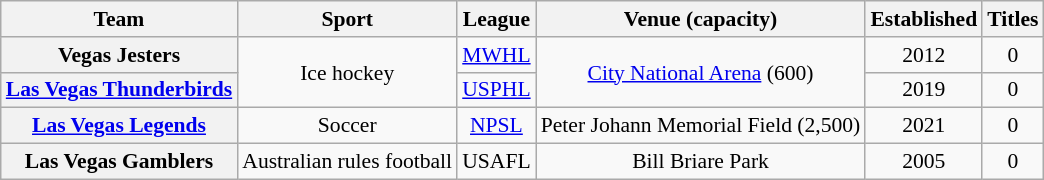<table class="wikitable" style="font-size: 90%;" |>
<tr style="text-align:center;">
<th>Team</th>
<th>Sport</th>
<th>League</th>
<th>Venue (capacity)</th>
<th>Established</th>
<th>Titles</th>
</tr>
<tr style="text-align:center;">
<th>Vegas Jesters</th>
<td rowspan=2>Ice hockey</td>
<td><a href='#'>MWHL</a></td>
<td rowspan=2><a href='#'>City National Arena</a> (600)</td>
<td>2012</td>
<td>0</td>
</tr>
<tr style="text-align:center;">
<th><a href='#'>Las Vegas Thunderbirds</a></th>
<td><a href='#'>USPHL</a></td>
<td>2019</td>
<td>0</td>
</tr>
<tr style="text-align:center;">
<th><a href='#'>Las Vegas Legends</a></th>
<td>Soccer</td>
<td><a href='#'>NPSL</a></td>
<td>Peter Johann Memorial Field (2,500)</td>
<td style="text-align:center;">2021</td>
<td style="text-align:center;">0</td>
</tr>
<tr style="text-align:center;">
<th>Las Vegas Gamblers</th>
<td>Australian rules football</td>
<td>USAFL</td>
<td>Bill Briare Park</td>
<td>2005</td>
<td>0</td>
</tr>
</table>
